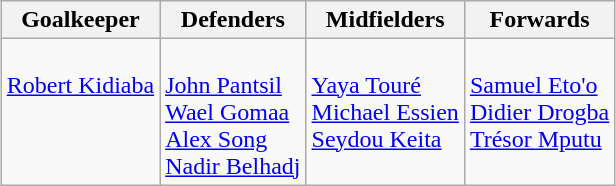<table class="wikitable" style="margin:0 auto">
<tr>
<th>Goalkeeper</th>
<th>Defenders</th>
<th>Midfielders</th>
<th>Forwards</th>
</tr>
<tr>
<td align=left valign=top><br> <a href='#'>Robert Kidiaba</a></td>
<td align=left valign=top><br> <a href='#'>John Pantsil</a><br>
 <a href='#'>Wael Gomaa</a><br>
 <a href='#'>Alex Song</a><br>
 <a href='#'>Nadir Belhadj</a></td>
<td align=left valign=top><br> <a href='#'>Yaya Touré</a><br>
 <a href='#'>Michael Essien</a><br>
 <a href='#'>Seydou Keita</a></td>
<td align=left valign=top><br> <a href='#'>Samuel Eto'o</a><br>
 <a href='#'>Didier Drogba</a><br>
 <a href='#'>Trésor Mputu</a></td>
</tr>
</table>
